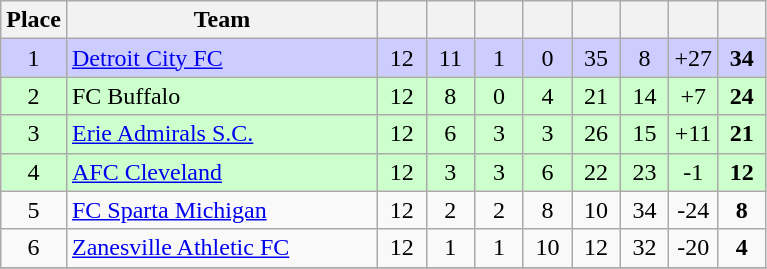<table class="wikitable" style="text-align: center;">
<tr>
<th>Place</th>
<th width="200">Team</th>
<th width="25"></th>
<th width="25"></th>
<th width="25"></th>
<th width="25"></th>
<th width="25"></th>
<th width="25"></th>
<th width="25"></th>
<th width="25"></th>
</tr>
<tr bgcolor=#ccccff>
<td>1</td>
<td align=left><a href='#'>Detroit City FC</a></td>
<td>12</td>
<td>11</td>
<td>1</td>
<td>0</td>
<td>35</td>
<td>8</td>
<td>+27</td>
<td><strong>34</strong></td>
</tr>
<tr bgcolor=#ccffcc>
<td>2</td>
<td align=left>FC Buffalo</td>
<td>12</td>
<td>8</td>
<td>0</td>
<td>4</td>
<td>21</td>
<td>14</td>
<td>+7</td>
<td><strong>24</strong></td>
</tr>
<tr bgcolor=#ccffcc>
<td>3</td>
<td align=left><a href='#'>Erie Admirals S.C.</a></td>
<td>12</td>
<td>6</td>
<td>3</td>
<td>3</td>
<td>26</td>
<td>15</td>
<td>+11</td>
<td><strong>21</strong></td>
</tr>
<tr bgcolor=#ccffcc>
<td>4</td>
<td align=left><a href='#'>AFC Cleveland</a></td>
<td>12</td>
<td>3</td>
<td>3</td>
<td>6</td>
<td>22</td>
<td>23</td>
<td>-1</td>
<td><strong>12</strong></td>
</tr>
<tr>
<td>5</td>
<td align=left><a href='#'>FC Sparta Michigan</a></td>
<td>12</td>
<td>2</td>
<td>2</td>
<td>8</td>
<td>10</td>
<td>34</td>
<td>-24</td>
<td><strong>8</strong></td>
</tr>
<tr>
<td>6</td>
<td align=left><a href='#'>Zanesville Athletic FC</a></td>
<td>12</td>
<td>1</td>
<td>1</td>
<td>10</td>
<td>12</td>
<td>32</td>
<td>-20</td>
<td><strong>4</strong></td>
</tr>
<tr>
</tr>
</table>
